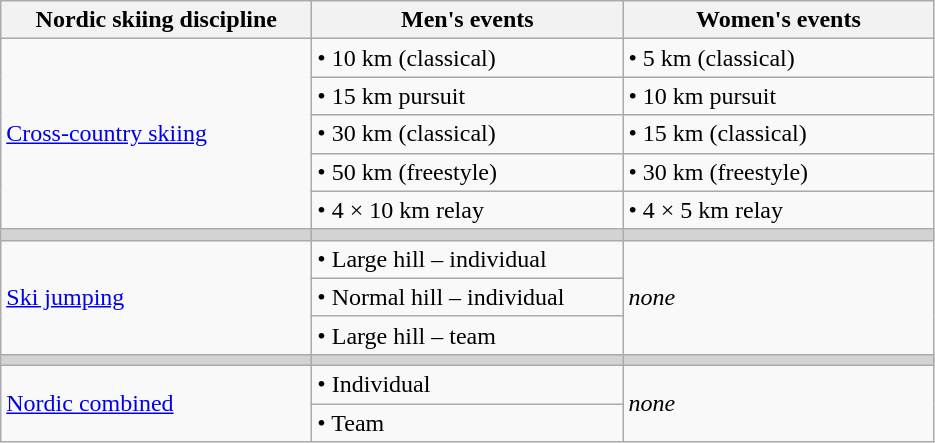<table class="wikitable">
<tr>
<th width=200!>Nordic skiing discipline</th>
<th width=200!>Men's events</th>
<th width=200!>Women's events</th>
</tr>
<tr>
<td rowspan=5><a href='#'>Cross-country skiing</a></td>
<td>• 10 km (classical)</td>
<td>• 5 km (classical)</td>
</tr>
<tr>
<td>• 15 km pursuit</td>
<td>• 10 km pursuit</td>
</tr>
<tr>
<td>• 30 km (classical)</td>
<td>• 15 km (classical)</td>
</tr>
<tr>
<td>• 50 km (freestyle)</td>
<td>• 30 km (freestyle)</td>
</tr>
<tr>
<td>• 4 × 10 km relay</td>
<td>• 4 × 5 km relay</td>
</tr>
<tr bgcolor=lightgray>
<td></td>
<td></td>
<td></td>
</tr>
<tr>
<td rowspan=3><a href='#'>Ski jumping</a></td>
<td>• Large hill – individual</td>
<td rowspan=3><em>none</em></td>
</tr>
<tr>
<td>• Normal hill – individual</td>
</tr>
<tr>
<td>• Large hill – team</td>
</tr>
<tr bgcolor=lightgray>
<td></td>
<td></td>
<td></td>
</tr>
<tr>
<td rowspan=2><a href='#'>Nordic combined</a></td>
<td>• Individual</td>
<td rowspan=2><em>none</em></td>
</tr>
<tr>
<td>• Team</td>
</tr>
</table>
